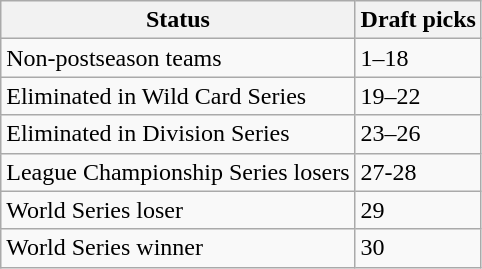<table class="wikitable">
<tr>
<th>Status</th>
<th>Draft picks</th>
</tr>
<tr>
<td>Non-postseason teams</td>
<td>1–18</td>
</tr>
<tr>
<td>Eliminated in Wild Card Series</td>
<td>19–22</td>
</tr>
<tr>
<td>Eliminated in Division Series</td>
<td>23–26</td>
</tr>
<tr>
<td>League Championship Series losers</td>
<td>27-28</td>
</tr>
<tr>
<td>World Series loser</td>
<td>29</td>
</tr>
<tr>
<td>World Series winner</td>
<td>30</td>
</tr>
</table>
